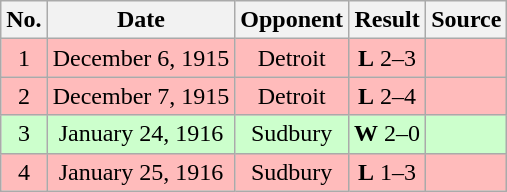<table class="wikitable">
<tr>
<th>No.</th>
<th>Date</th>
<th>Opponent</th>
<th>Result</th>
<th>Source</th>
</tr>
<tr align="center" bgcolor="#FFBBBB">
<td>1</td>
<td>December 6, 1915</td>
<td>Detroit</td>
<td><strong>L</strong> 2–3</td>
<td></td>
</tr>
<tr align="center" bgcolor="#FFBBBB">
<td>2</td>
<td>December 7, 1915</td>
<td>Detroit</td>
<td><strong>L</strong> 2–4</td>
<td></td>
</tr>
<tr align="center" bgcolor="#CCFFCC">
<td>3</td>
<td>January 24, 1916</td>
<td>Sudbury</td>
<td><strong>W</strong> 2–0</td>
<td></td>
</tr>
<tr align="center" bgcolor="#FFBBBB">
<td>4</td>
<td>January 25, 1916</td>
<td>Sudbury</td>
<td><strong>L</strong> 1–3</td>
<td></td>
</tr>
</table>
